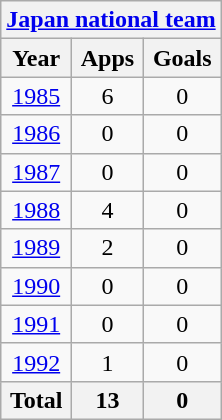<table class="wikitable" style="text-align:center">
<tr>
<th colspan=3><a href='#'>Japan national team</a></th>
</tr>
<tr>
<th>Year</th>
<th>Apps</th>
<th>Goals</th>
</tr>
<tr>
<td><a href='#'>1985</a></td>
<td>6</td>
<td>0</td>
</tr>
<tr>
<td><a href='#'>1986</a></td>
<td>0</td>
<td>0</td>
</tr>
<tr>
<td><a href='#'>1987</a></td>
<td>0</td>
<td>0</td>
</tr>
<tr>
<td><a href='#'>1988</a></td>
<td>4</td>
<td>0</td>
</tr>
<tr>
<td><a href='#'>1989</a></td>
<td>2</td>
<td>0</td>
</tr>
<tr>
<td><a href='#'>1990</a></td>
<td>0</td>
<td>0</td>
</tr>
<tr>
<td><a href='#'>1991</a></td>
<td>0</td>
<td>0</td>
</tr>
<tr>
<td><a href='#'>1992</a></td>
<td>1</td>
<td>0</td>
</tr>
<tr>
<th>Total</th>
<th>13</th>
<th>0</th>
</tr>
</table>
